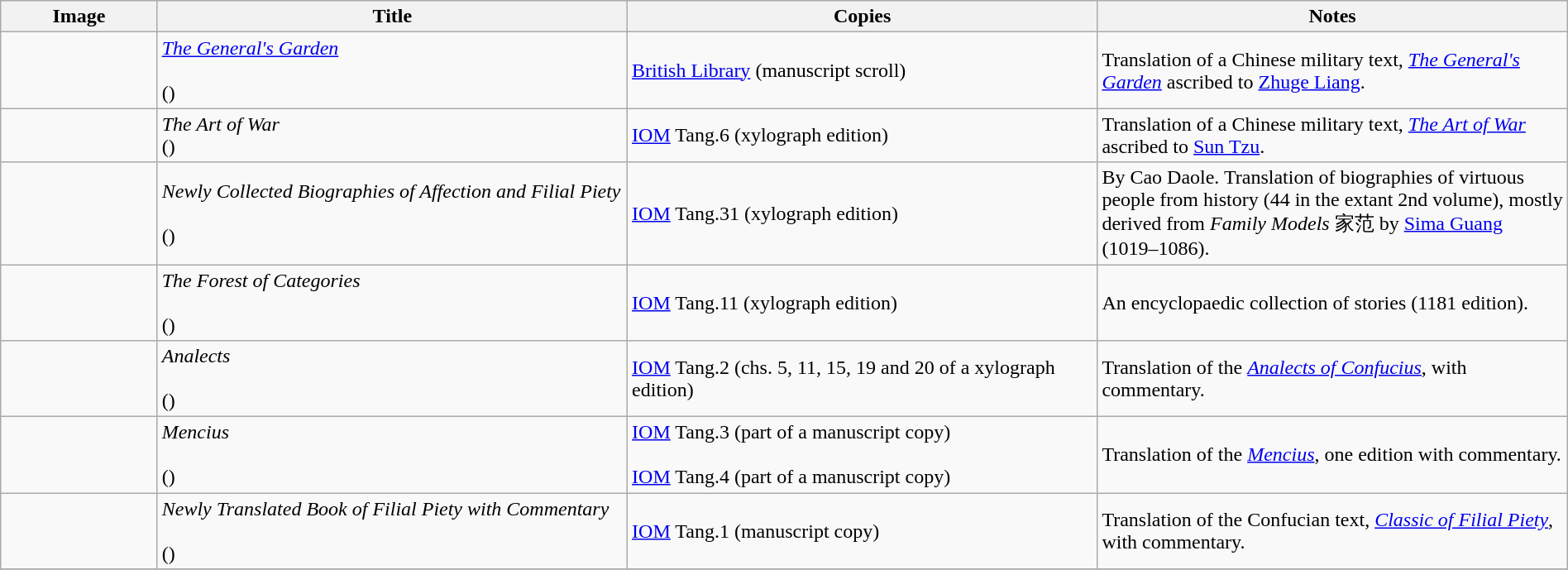<table class="wikitable" style="width: 100%">
<tr>
<th width="10%">Image</th>
<th width="30%">Title</th>
<th width="30%">Copies</th>
<th width="30%">Notes</th>
</tr>
<tr>
<td></td>
<td><em><a href='#'>The General's Garden</a></em><br><br>()</td>
<td><a href='#'>British Library</a>  (manuscript scroll)</td>
<td>Translation of a Chinese military text, <em><a href='#'>The General's Garden</a></em> ascribed to <a href='#'>Zhuge Liang</a>.</td>
</tr>
<tr>
<td></td>
<td><em>The Art of War</em><br>()</td>
<td><a href='#'>IOM</a> Tang.6 (xylograph edition)</td>
<td>Translation of a Chinese military text, <em><a href='#'>The Art of War</a></em> ascribed to <a href='#'>Sun Tzu</a>.</td>
</tr>
<tr>
<td></td>
<td><em>Newly Collected Biographies of Affection and Filial Piety</em><br><br>()</td>
<td><a href='#'>IOM</a> Tang.31 (xylograph edition)</td>
<td>By Cao Daole. Translation of biographies of virtuous people from history (44 in the extant 2nd volume), mostly derived from <em>Family Models</em> 家范 by <a href='#'>Sima Guang</a> (1019–1086).</td>
</tr>
<tr>
<td></td>
<td><em>The Forest of Categories</em><br><br>()</td>
<td><a href='#'>IOM</a> Tang.11 (xylograph edition)</td>
<td>An encyclopaedic collection of stories (1181 edition).</td>
</tr>
<tr>
<td></td>
<td><em>Analects</em><br><br>()</td>
<td><a href='#'>IOM</a> Tang.2 (chs. 5, 11, 15, 19 and 20 of a xylograph edition)</td>
<td>Translation of the <em><a href='#'>Analects of Confucius</a></em>, with commentary.</td>
</tr>
<tr>
<td></td>
<td><em>Mencius</em><br><br>()</td>
<td><a href='#'>IOM</a> Tang.3 (part of a manuscript copy)<br><br><a href='#'>IOM</a> Tang.4 (part of a manuscript copy)</td>
<td>Translation of the <em><a href='#'>Mencius</a></em>, one edition with commentary.</td>
</tr>
<tr>
<td></td>
<td><em>Newly Translated Book of Filial Piety with Commentary</em><br><br>()</td>
<td><a href='#'>IOM</a> Tang.1 (manuscript copy)</td>
<td>Translation of the Confucian text, <em><a href='#'>Classic of Filial Piety</a></em>, with commentary.</td>
</tr>
<tr>
</tr>
</table>
